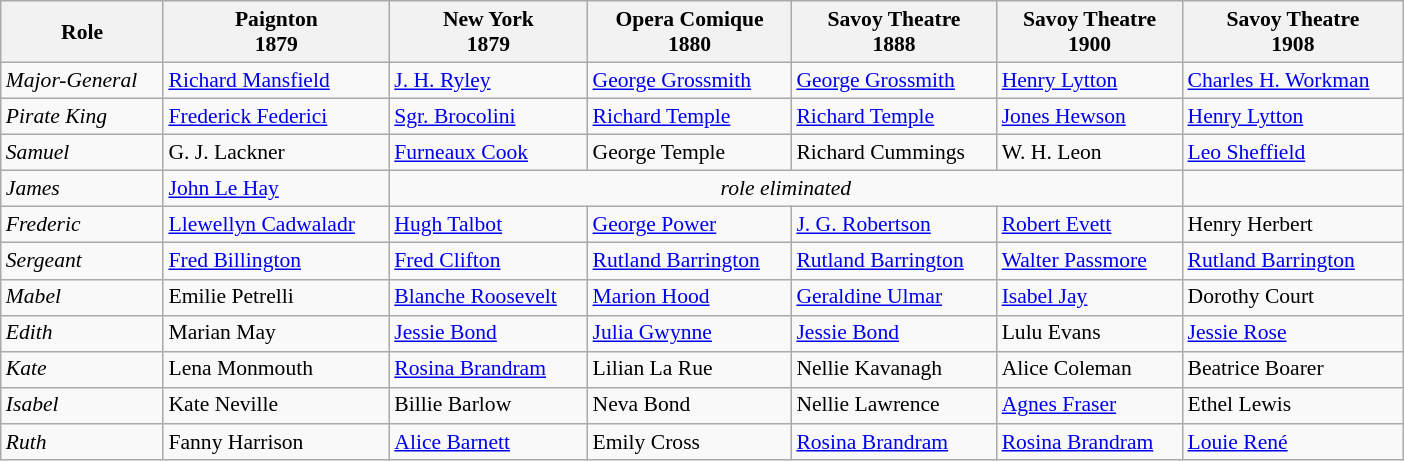<table class="wikitable" style="width: 65em; font-size: 90%; line-height: 1.2">
<tr>
<th>Role</th>
<th>Paignton<br>1879</th>
<th>New York<br>1879</th>
<th>Opera Comique<br>1880</th>
<th>Savoy Theatre<br>1888</th>
<th>Savoy Theatre<br>1900</th>
<th>Savoy Theatre<br>1908</th>
</tr>
<tr>
<td><em>Major-General</em></td>
<td><a href='#'>Richard Mansfield</a></td>
<td><a href='#'>J. H. Ryley</a></td>
<td><a href='#'>George Grossmith</a></td>
<td><a href='#'>George Grossmith</a></td>
<td><a href='#'>Henry Lytton</a></td>
<td><a href='#'>Charles H. Workman</a></td>
</tr>
<tr>
<td><em>Pirate King</em></td>
<td><a href='#'>Frederick Federici</a></td>
<td><a href='#'>Sgr. Brocolini</a></td>
<td><a href='#'>Richard Temple</a></td>
<td><a href='#'>Richard Temple</a></td>
<td><a href='#'>Jones Hewson</a></td>
<td><a href='#'>Henry Lytton</a></td>
</tr>
<tr>
<td><em>Samuel</em></td>
<td>G. J. Lackner</td>
<td><a href='#'>Furneaux Cook</a></td>
<td>George Temple</td>
<td>Richard Cummings</td>
<td>W. H. Leon</td>
<td><a href='#'>Leo Sheffield</a></td>
</tr>
<tr>
<td><em>James</em></td>
<td><a href='#'>John Le Hay</a></td>
<td colspan=4 align=center><em>role eliminated</em></td>
</tr>
<tr>
<td><em>Frederic</em></td>
<td><a href='#'>Llewellyn Cadwaladr</a></td>
<td><a href='#'>Hugh Talbot</a></td>
<td><a href='#'>George Power</a></td>
<td><a href='#'>J. G. Robertson</a></td>
<td><a href='#'>Robert Evett</a></td>
<td>Henry Herbert</td>
</tr>
<tr>
<td><em>Sergeant</em></td>
<td><a href='#'>Fred Billington</a></td>
<td><a href='#'>Fred Clifton</a></td>
<td><a href='#'>Rutland Barrington</a></td>
<td><a href='#'>Rutland Barrington</a></td>
<td><a href='#'>Walter Passmore</a></td>
<td><a href='#'>Rutland Barrington</a></td>
</tr>
<tr>
<td><em>Mabel</em></td>
<td>Emilie Petrelli</td>
<td><a href='#'>Blanche Roosevelt</a></td>
<td><a href='#'>Marion Hood</a></td>
<td><a href='#'>Geraldine Ulmar</a></td>
<td><a href='#'>Isabel Jay</a></td>
<td>Dorothy Court</td>
</tr>
<tr>
<td><em>Edith</em></td>
<td>Marian May</td>
<td><a href='#'>Jessie Bond</a></td>
<td><a href='#'>Julia Gwynne</a></td>
<td><a href='#'>Jessie Bond</a></td>
<td>Lulu Evans</td>
<td><a href='#'>Jessie Rose</a></td>
</tr>
<tr>
<td><em>Kate</em></td>
<td>Lena Monmouth</td>
<td><a href='#'>Rosina Brandram</a></td>
<td>Lilian La Rue</td>
<td>Nellie Kavanagh</td>
<td>Alice Coleman</td>
<td>Beatrice Boarer</td>
</tr>
<tr>
<td><em>Isabel</em></td>
<td>Kate Neville</td>
<td>Billie Barlow</td>
<td>Neva Bond</td>
<td>Nellie Lawrence</td>
<td><a href='#'>Agnes Fraser</a></td>
<td>Ethel Lewis</td>
</tr>
<tr>
<td><em>Ruth</em></td>
<td>Fanny Harrison</td>
<td><a href='#'>Alice Barnett</a></td>
<td>Emily Cross</td>
<td><a href='#'>Rosina Brandram</a></td>
<td><a href='#'>Rosina Brandram</a></td>
<td><a href='#'>Louie René</a></td>
</tr>
</table>
